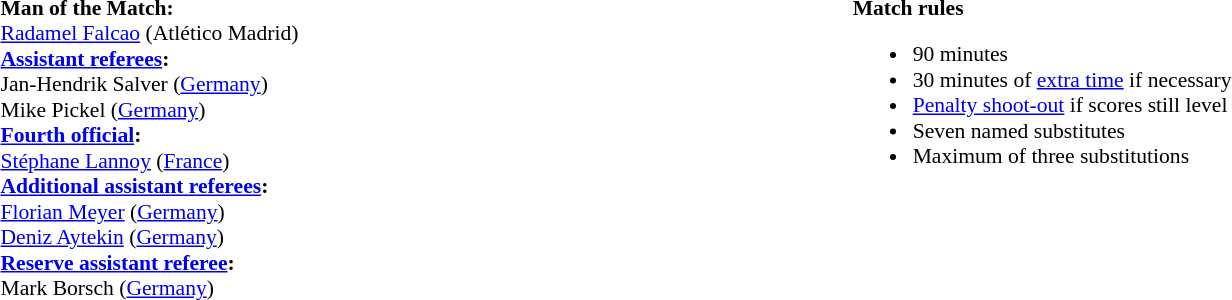<table width=100% style="font-size:90%">
<tr>
<td><br><strong>Man of the Match:</strong>
<br><a href='#'>Radamel Falcao</a> (Atlético Madrid)<br><strong><a href='#'>Assistant referees</a>:</strong>
<br>Jan-Hendrik Salver (<a href='#'>Germany</a>)
<br>Mike Pickel (<a href='#'>Germany</a>)
<br><strong><a href='#'>Fourth official</a>:</strong>
<br><a href='#'>Stéphane Lannoy</a> (<a href='#'>France</a>)
<br><strong><a href='#'>Additional assistant referees</a>:</strong>
<br><a href='#'>Florian Meyer</a> (<a href='#'>Germany</a>)
<br><a href='#'>Deniz Aytekin</a> (<a href='#'>Germany</a>)
<br><strong><a href='#'>Reserve assistant referee</a>:</strong>
<br>Mark Borsch (<a href='#'>Germany</a>)</td>
<td width=55% valign=top><br><strong>Match rules</strong><ul><li>90 minutes</li><li>30 minutes of <a href='#'>extra time</a> if necessary</li><li><a href='#'>Penalty shoot-out</a> if scores still level</li><li>Seven named substitutes</li><li>Maximum of three substitutions</li></ul></td>
</tr>
</table>
